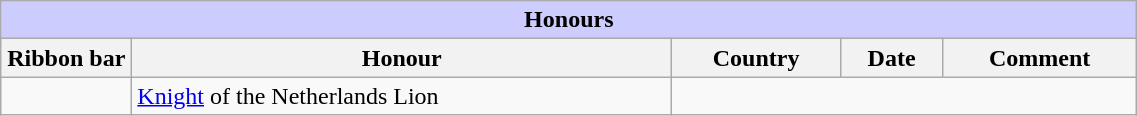<table class="wikitable" style="width:60%;">
<tr style="background:#ccf; text-align:center;">
<td colspan=5><strong>Honours</strong></td>
</tr>
<tr>
<th style="width:80px;">Ribbon bar</th>
<th>Honour</th>
<th>Country</th>
<th>Date</th>
<th>Comment</th>
</tr>
<tr>
<td></td>
<td><a href='#'>Knight</a> of the Netherlands Lion</td>
</tr>
</table>
